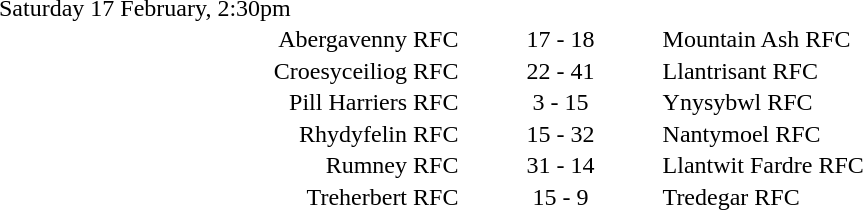<table style="width:70%;" cellspacing="1">
<tr>
<th width=35%></th>
<th width=15%></th>
<th></th>
</tr>
<tr>
<td>Saturday 17 February, 2:30pm</td>
</tr>
<tr>
<td align=right>Abergavenny RFC</td>
<td align=center>17 - 18</td>
<td>Mountain Ash RFC</td>
</tr>
<tr>
<td align=right>Croesyceiliog RFC</td>
<td align=center>22 - 41</td>
<td>Llantrisant RFC</td>
</tr>
<tr>
<td align=right>Pill Harriers RFC</td>
<td align=center>3 - 15</td>
<td>Ynysybwl RFC</td>
</tr>
<tr>
<td align=right>Rhydyfelin RFC</td>
<td align=center>15 - 32</td>
<td>Nantymoel RFC</td>
</tr>
<tr>
<td align=right>Rumney RFC</td>
<td align=center>31 - 14</td>
<td>Llantwit Fardre RFC</td>
</tr>
<tr>
<td align=right>Treherbert RFC</td>
<td align=center>15 - 9</td>
<td>Tredegar RFC</td>
</tr>
</table>
